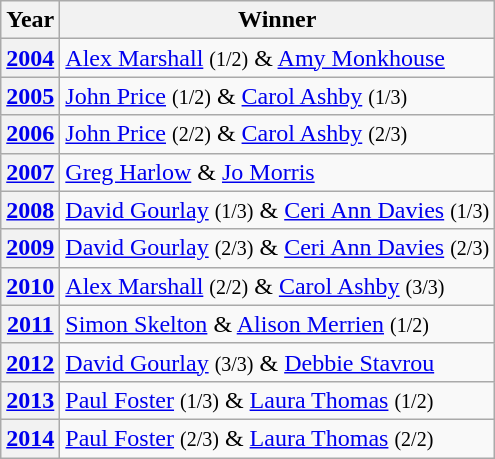<table class="wikitable">
<tr>
<th>Year</th>
<th>Winner</th>
</tr>
<tr>
<th><a href='#'>2004</a></th>
<td> <a href='#'>Alex Marshall</a> <small>(1/2)</small> &  <a href='#'>Amy Monkhouse</a></td>
</tr>
<tr>
<th><a href='#'>2005</a></th>
<td> <a href='#'>John Price</a> <small>(1/2)</small> &  <a href='#'>Carol Ashby</a> <small>(1/3)</small></td>
</tr>
<tr>
<th><a href='#'>2006</a></th>
<td> <a href='#'>John Price</a> <small>(2/2)</small> &  <a href='#'>Carol Ashby</a> <small>(2/3)</small></td>
</tr>
<tr>
<th><a href='#'>2007</a></th>
<td> <a href='#'>Greg Harlow</a> &  <a href='#'>Jo Morris</a></td>
</tr>
<tr>
<th><a href='#'>2008</a></th>
<td> <a href='#'>David Gourlay</a> <small>(1/3)</small> & <a href='#'>Ceri Ann Davies</a> <small>(1/3)</small></td>
</tr>
<tr>
<th><a href='#'>2009</a></th>
<td> <a href='#'>David Gourlay</a> <small>(2/3)</small> & <a href='#'>Ceri Ann Davies</a> <small>(2/3)</small></td>
</tr>
<tr>
<th><a href='#'>2010</a></th>
<td> <a href='#'>Alex Marshall</a> <small>(2/2)</small> &  <a href='#'>Carol Ashby</a> <small>(3/3)</small></td>
</tr>
<tr>
<th><a href='#'>2011</a></th>
<td> <a href='#'>Simon Skelton</a> &  <a href='#'>Alison Merrien</a> <small>(1/2)</small></td>
</tr>
<tr>
<th><a href='#'>2012</a></th>
<td> <a href='#'>David Gourlay</a> <small>(3/3)</small> &  <a href='#'>Debbie Stavrou</a></td>
</tr>
<tr>
<th><a href='#'>2013</a></th>
<td> <a href='#'>Paul Foster</a> <small>(1/3)</small> &  <a href='#'>Laura Thomas</a> <small>(1/2)</small></td>
</tr>
<tr>
<th><a href='#'>2014</a></th>
<td> <a href='#'>Paul Foster</a> <small>(2/3)</small> &  <a href='#'>Laura Thomas</a> <small>(2/2)</small></td>
</tr>
</table>
